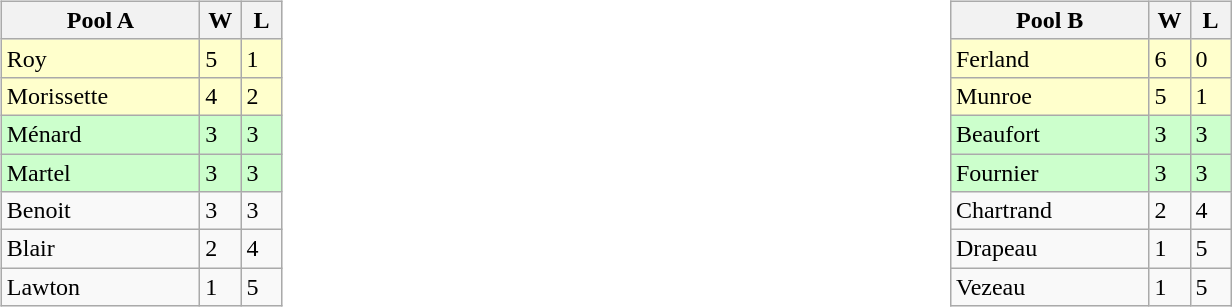<table table>
<tr>
<td valign=top width=10%><br><table class=wikitable>
<tr>
<th width=125>Pool A</th>
<th width=20>W</th>
<th width=20>L</th>
</tr>
<tr bgcolor=#ffffcc>
<td>Roy</td>
<td>5</td>
<td>1</td>
</tr>
<tr bgcolor=#ffffcc>
<td>Morissette</td>
<td>4</td>
<td>2</td>
</tr>
<tr bgcolor=#ccffcc>
<td>Ménard</td>
<td>3</td>
<td>3</td>
</tr>
<tr bgcolor=#ccffcc>
<td>Martel</td>
<td>3</td>
<td>3</td>
</tr>
<tr>
<td>Benoit</td>
<td>3</td>
<td>3</td>
</tr>
<tr>
<td>Blair</td>
<td>2</td>
<td>4</td>
</tr>
<tr>
<td>Lawton</td>
<td>1</td>
<td>5</td>
</tr>
</table>
</td>
<td valign=top width=10%><br><table class=wikitable>
<tr>
<th width=125>Pool B</th>
<th width=20>W</th>
<th width=20>L</th>
</tr>
<tr bgcolor=#ffffcc>
<td>Ferland</td>
<td>6</td>
<td>0</td>
</tr>
<tr bgcolor=#ffffcc>
<td>Munroe</td>
<td>5</td>
<td>1</td>
</tr>
<tr bgcolor=#ccffcc>
<td>Beaufort</td>
<td>3</td>
<td>3</td>
</tr>
<tr bgcolor=#ccffcc>
<td>Fournier</td>
<td>3</td>
<td>3</td>
</tr>
<tr>
<td>Chartrand</td>
<td>2</td>
<td>4</td>
</tr>
<tr>
<td>Drapeau</td>
<td>1</td>
<td>5</td>
</tr>
<tr>
<td>Vezeau</td>
<td>1</td>
<td>5</td>
</tr>
</table>
</td>
</tr>
</table>
